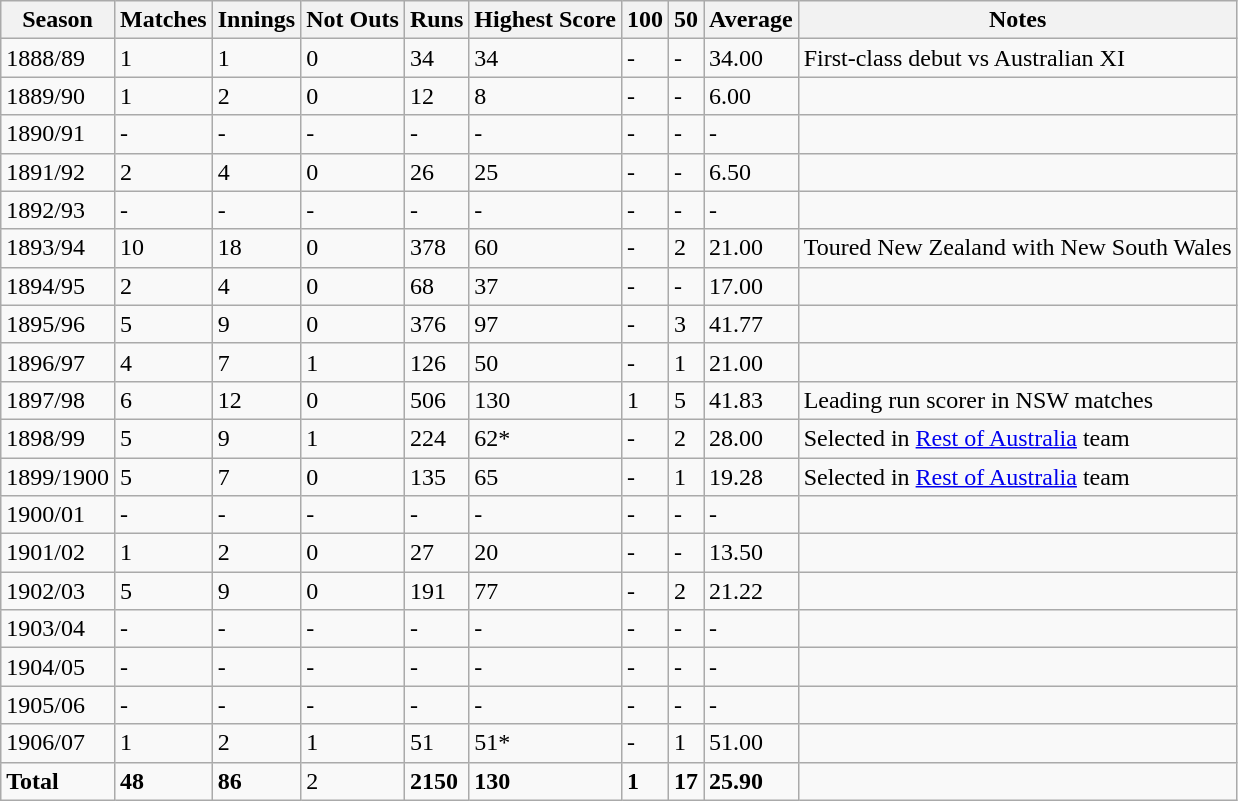<table class="wikitable">
<tr>
<th>Season</th>
<th>Matches</th>
<th>Innings</th>
<th>Not Outs</th>
<th>Runs</th>
<th>Highest Score</th>
<th>100</th>
<th>50</th>
<th>Average</th>
<th>Notes</th>
</tr>
<tr>
<td>1888/89</td>
<td>1</td>
<td>1</td>
<td>0</td>
<td>34</td>
<td>34</td>
<td>-</td>
<td>-</td>
<td>34.00</td>
<td>First-class debut vs Australian XI</td>
</tr>
<tr>
<td>1889/90</td>
<td>1</td>
<td>2</td>
<td>0</td>
<td>12</td>
<td>8</td>
<td>-</td>
<td>-</td>
<td>6.00</td>
<td></td>
</tr>
<tr>
<td>1890/91</td>
<td>-</td>
<td>-</td>
<td>-</td>
<td>-</td>
<td>-</td>
<td>-</td>
<td>-</td>
<td>-</td>
<td></td>
</tr>
<tr>
<td>1891/92</td>
<td>2</td>
<td>4</td>
<td>0</td>
<td>26</td>
<td>25</td>
<td>-</td>
<td>-</td>
<td>6.50</td>
<td></td>
</tr>
<tr>
<td>1892/93</td>
<td>-</td>
<td>-</td>
<td>-</td>
<td>-</td>
<td>-</td>
<td>-</td>
<td>-</td>
<td>-</td>
<td></td>
</tr>
<tr>
<td>1893/94</td>
<td>10</td>
<td>18</td>
<td>0</td>
<td>378</td>
<td>60</td>
<td>-</td>
<td>2</td>
<td>21.00</td>
<td>Toured New Zealand with New South Wales</td>
</tr>
<tr>
<td>1894/95</td>
<td>2</td>
<td>4</td>
<td>0</td>
<td>68</td>
<td>37</td>
<td>-</td>
<td>-</td>
<td>17.00</td>
<td></td>
</tr>
<tr>
<td>1895/96</td>
<td>5</td>
<td>9</td>
<td>0</td>
<td>376</td>
<td>97</td>
<td>-</td>
<td>3</td>
<td>41.77</td>
<td></td>
</tr>
<tr>
<td>1896/97</td>
<td>4</td>
<td>7</td>
<td>1</td>
<td>126</td>
<td>50</td>
<td>-</td>
<td>1</td>
<td>21.00</td>
<td></td>
</tr>
<tr>
<td>1897/98</td>
<td>6</td>
<td>12</td>
<td>0</td>
<td>506</td>
<td>130</td>
<td>1</td>
<td>5</td>
<td>41.83</td>
<td>Leading run scorer in NSW matches</td>
</tr>
<tr>
<td>1898/99</td>
<td>5</td>
<td>9</td>
<td>1</td>
<td>224</td>
<td>62*</td>
<td>-</td>
<td>2</td>
<td>28.00</td>
<td>Selected in <a href='#'>Rest of Australia</a> team</td>
</tr>
<tr>
<td>1899/1900</td>
<td>5</td>
<td>7</td>
<td>0</td>
<td>135</td>
<td>65</td>
<td>-</td>
<td>1</td>
<td>19.28</td>
<td>Selected in <a href='#'>Rest of Australia</a> team</td>
</tr>
<tr>
<td>1900/01</td>
<td>-</td>
<td>-</td>
<td>-</td>
<td>-</td>
<td>-</td>
<td>-</td>
<td>-</td>
<td>-</td>
<td></td>
</tr>
<tr>
<td>1901/02</td>
<td>1</td>
<td>2</td>
<td>0</td>
<td>27</td>
<td>20</td>
<td>-</td>
<td>-</td>
<td>13.50</td>
<td></td>
</tr>
<tr>
<td>1902/03</td>
<td>5</td>
<td>9</td>
<td>0</td>
<td>191</td>
<td>77</td>
<td>-</td>
<td>2</td>
<td>21.22</td>
<td></td>
</tr>
<tr>
<td>1903/04</td>
<td>-</td>
<td>-</td>
<td>-</td>
<td>-</td>
<td>-</td>
<td>-</td>
<td>-</td>
<td>-</td>
<td></td>
</tr>
<tr>
<td>1904/05</td>
<td>-</td>
<td>-</td>
<td>-</td>
<td>-</td>
<td>-</td>
<td>-</td>
<td>-</td>
<td>-</td>
<td></td>
</tr>
<tr>
<td>1905/06</td>
<td>-</td>
<td>-</td>
<td>-</td>
<td>-</td>
<td>-</td>
<td>-</td>
<td>-</td>
<td>-</td>
<td></td>
</tr>
<tr>
<td>1906/07</td>
<td>1</td>
<td>2</td>
<td>1</td>
<td>51</td>
<td>51*</td>
<td>-</td>
<td>1</td>
<td>51.00</td>
<td></td>
</tr>
<tr>
<td><strong>Total</strong></td>
<td><strong>48</strong></td>
<td><strong>86</strong></td>
<td>2</td>
<td><strong>2150</strong></td>
<td><strong>130</strong></td>
<td><strong>1</strong></td>
<td><strong>17</strong></td>
<td><strong>25.90</strong></td>
<td></td>
</tr>
</table>
